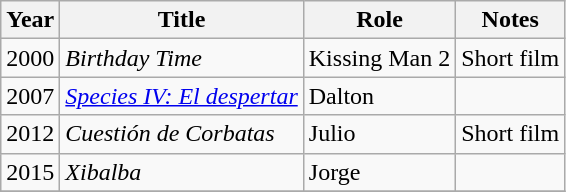<table class="wikitable sortable">
<tr>
<th>Year</th>
<th>Title</th>
<th>Role</th>
<th>Notes</th>
</tr>
<tr>
<td>2000</td>
<td><em>Birthday Time</em></td>
<td>Kissing Man 2</td>
<td>Short film</td>
</tr>
<tr>
<td>2007</td>
<td><em><a href='#'>Species IV: El despertar</a></em></td>
<td>Dalton</td>
<td></td>
</tr>
<tr>
<td>2012</td>
<td><em>Cuestión de Corbatas</em></td>
<td>Julio</td>
<td>Short film</td>
</tr>
<tr>
<td>2015</td>
<td><em>Xibalba</em></td>
<td>Jorge</td>
<td></td>
</tr>
<tr>
</tr>
</table>
